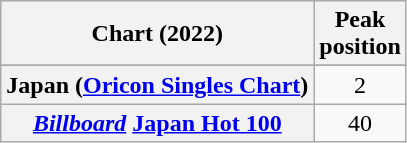<table class="wikitable sortable plainrowheaders" style="text-align:center;">
<tr>
<th scope="col">Chart (2022)</th>
<th scope="col">Peak<br>position</th>
</tr>
<tr>
</tr>
<tr>
<th scope="row">Japan (<a href='#'>Oricon Singles Chart</a>)</th>
<td>2</td>
</tr>
<tr>
<th scope="row"><em><a href='#'>Billboard</a></em> <a href='#'>Japan Hot 100</a></th>
<td>40</td>
</tr>
</table>
